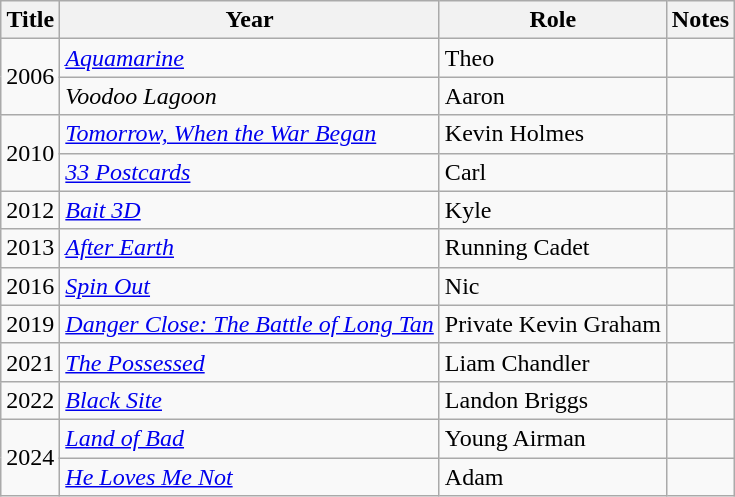<table class="wikitable plainrowheaders sortable">
<tr>
<th scope="col">Title</th>
<th scope="col">Year</th>
<th scope="col">Role</th>
<th scope="col" class="unsortable">Notes</th>
</tr>
<tr>
<td rowspan="2">2006</td>
<td><em><a href='#'>Aquamarine</a></em></td>
<td>Theo</td>
<td></td>
</tr>
<tr>
<td><em>Voodoo Lagoon</em></td>
<td>Aaron</td>
<td></td>
</tr>
<tr>
<td rowspan="2">2010</td>
<td><em><a href='#'>Tomorrow, When the War Began</a></em></td>
<td>Kevin Holmes</td>
<td></td>
</tr>
<tr>
<td><em><a href='#'>33 Postcards</a></em></td>
<td>Carl</td>
<td></td>
</tr>
<tr>
<td>2012</td>
<td><em><a href='#'>Bait 3D</a></em></td>
<td>Kyle</td>
<td></td>
</tr>
<tr>
<td>2013</td>
<td><em><a href='#'>After Earth</a></em></td>
<td>Running Cadet</td>
<td></td>
</tr>
<tr>
<td>2016</td>
<td><em><a href='#'>Spin Out</a></em></td>
<td>Nic</td>
<td></td>
</tr>
<tr>
<td>2019</td>
<td><em><a href='#'>Danger Close: The Battle of Long Tan</a></em></td>
<td>Private Kevin Graham</td>
<td></td>
</tr>
<tr>
<td>2021</td>
<td><em><a href='#'>The Possessed</a></em></td>
<td>Liam Chandler</td>
<td></td>
</tr>
<tr>
<td>2022</td>
<td><em><a href='#'>Black Site</a></em></td>
<td>Landon Briggs</td>
<td></td>
</tr>
<tr>
<td rowspan="2">2024</td>
<td><em><a href='#'>Land of Bad</a></em></td>
<td>Young Airman</td>
<td></td>
</tr>
<tr>
<td><em><a href='#'>He Loves Me Not</a></em></td>
<td>Adam</td>
<td></td>
</tr>
</table>
